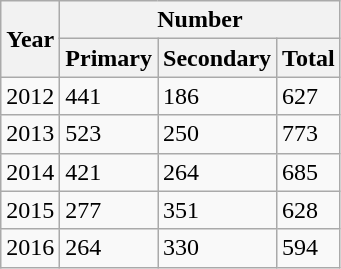<table class="wikitable sortable">
<tr>
<th rowspan="2">Year</th>
<th colspan="3">Number</th>
</tr>
<tr>
<th>Primary</th>
<th>Secondary</th>
<th>Total</th>
</tr>
<tr>
<td>2012</td>
<td>441</td>
<td>186</td>
<td>627</td>
</tr>
<tr>
<td>2013</td>
<td>523</td>
<td>250</td>
<td>773</td>
</tr>
<tr>
<td>2014</td>
<td>421</td>
<td>264</td>
<td>685</td>
</tr>
<tr>
<td>2015</td>
<td>277</td>
<td>351</td>
<td>628</td>
</tr>
<tr>
<td>2016</td>
<td>264</td>
<td>330</td>
<td>594</td>
</tr>
</table>
